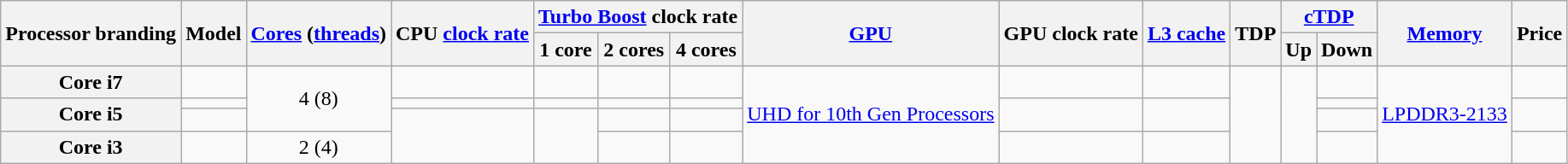<table class="wikitable sortable mw-collapsible" style="text-align: center;">
<tr>
<th rowspan="2" scope="col">Processor branding</th>
<th rowspan="2" scope="col">Model</th>
<th rowspan="2" scope="col"><a href='#'>Cores</a> (<a href='#'>threads</a>)</th>
<th rowspan="2" scope="col">CPU <a href='#'>clock rate</a></th>
<th colspan="3" scope="colgroup"><a href='#'>Turbo Boost</a> clock rate</th>
<th rowspan="2" scope="col"><a href='#'>GPU</a></th>
<th rowspan="2" scope="col"> GPU clock rate</th>
<th rowspan="2" scope="col"><a href='#'>L3 cache</a></th>
<th rowspan="2" scope="col">TDP</th>
<th colspan="2" scope="colgroup"><a href='#'>cTDP</a></th>
<th rowspan="2" scope="col"><a href='#'>Memory</a></th>
<th rowspan="2" scope="col">Price</th>
</tr>
<tr>
<th scope="col">1 core</th>
<th scope="col">2 cores</th>
<th scope="col">4 cores</th>
<th scope="col">Up</th>
<th scope="col">Down</th>
</tr>
<tr>
<th scope="row">Core i7</th>
<td></td>
<td rowspan="3">4 (8)</td>
<td></td>
<td></td>
<td></td>
<td></td>
<td rowspan="4"><a href='#'>UHD for 10th Gen Processors</a></td>
<td></td>
<td></td>
<td rowspan="4"></td>
<td rowspan="4"></td>
<td></td>
<td rowspan="4"><a href='#'>LPDDR3-2133</a></td>
<td></td>
</tr>
<tr>
<th rowspan="2" scope="row">Core i5</th>
<td></td>
<td></td>
<td></td>
<td></td>
<td></td>
<td rowspan="2"></td>
<td rowspan="2"></td>
<td></td>
<td rowspan="2"></td>
</tr>
<tr>
<td></td>
<td rowspan="2"></td>
<td rowspan="2"></td>
<td></td>
<td></td>
<td></td>
</tr>
<tr>
<th scope="row">Core i3</th>
<td></td>
<td>2 (4)</td>
<td></td>
<td></td>
<td></td>
<td></td>
<td></td>
<td></td>
</tr>
</table>
